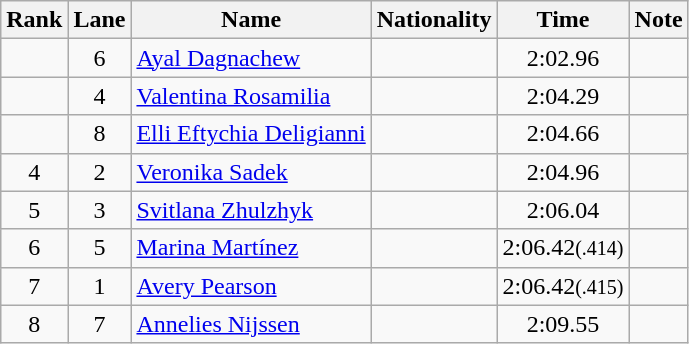<table class="wikitable sortable" style="text-align:center">
<tr>
<th>Rank</th>
<th>Lane</th>
<th>Name</th>
<th>Nationality</th>
<th>Time</th>
<th>Note</th>
</tr>
<tr>
<td></td>
<td>6</td>
<td align=left><a href='#'>Ayal Dagnachew</a></td>
<td align=left></td>
<td>2:02.96</td>
<td></td>
</tr>
<tr>
<td></td>
<td>4</td>
<td align=left><a href='#'>Valentina Rosamilia</a></td>
<td align=left></td>
<td>2:04.29</td>
<td></td>
</tr>
<tr>
<td></td>
<td>8</td>
<td align=left><a href='#'>Elli Eftychia Deligianni</a></td>
<td align=left></td>
<td>2:04.66</td>
<td></td>
</tr>
<tr>
<td>4</td>
<td>2</td>
<td align=left><a href='#'>Veronika Sadek</a></td>
<td align=left></td>
<td>2:04.96</td>
<td></td>
</tr>
<tr>
<td>5</td>
<td>3</td>
<td align=left><a href='#'>Svitlana Zhulzhyk</a></td>
<td align=left></td>
<td>2:06.04</td>
<td></td>
</tr>
<tr>
<td>6</td>
<td>5</td>
<td align=left><a href='#'>Marina Martínez</a></td>
<td align=left></td>
<td>2:06.42<small>(.414)</small></td>
<td></td>
</tr>
<tr>
<td>7</td>
<td>1</td>
<td align=left><a href='#'>Avery Pearson</a></td>
<td align=left></td>
<td>2:06.42<small>(.415)</small></td>
<td></td>
</tr>
<tr>
<td>8</td>
<td>7</td>
<td align=left><a href='#'>Annelies Nijssen</a></td>
<td align=left></td>
<td>2:09.55</td>
<td></td>
</tr>
</table>
